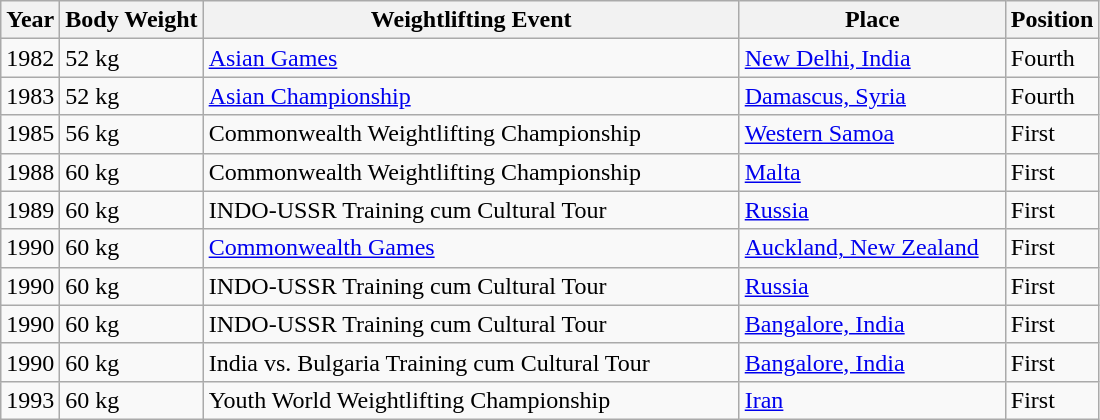<table class="wikitable sortable">
<tr>
<th>Year</th>
<th>Body Weight</th>
<th width=350px>Weightlifting Event</th>
<th width=170px>Place</th>
<th>Position</th>
</tr>
<tr>
<td>1982</td>
<td>52 kg</td>
<td><a href='#'>Asian Games</a></td>
<td> <a href='#'>New Delhi, India</a></td>
<td>Fourth</td>
</tr>
<tr>
<td>1983</td>
<td>52 kg</td>
<td><a href='#'>Asian Championship</a></td>
<td> <a href='#'>Damascus, Syria</a></td>
<td>Fourth</td>
</tr>
<tr>
<td>1985</td>
<td>56 kg</td>
<td>Commonwealth Weightlifting Championship</td>
<td> <a href='#'>Western Samoa</a></td>
<td>First</td>
</tr>
<tr>
<td>1988</td>
<td>60 kg</td>
<td>Commonwealth Weightlifting Championship</td>
<td> <a href='#'>Malta</a></td>
<td>First</td>
</tr>
<tr>
<td>1989</td>
<td>60 kg</td>
<td>INDO-USSR Training cum Cultural Tour</td>
<td> <a href='#'>Russia</a></td>
<td>First</td>
</tr>
<tr>
<td>1990</td>
<td>60 kg</td>
<td><a href='#'>Commonwealth Games</a></td>
<td> <a href='#'>Auckland, New Zealand</a></td>
<td>First</td>
</tr>
<tr>
<td>1990</td>
<td>60 kg</td>
<td>INDO-USSR Training cum Cultural Tour</td>
<td> <a href='#'>Russia</a></td>
<td>First</td>
</tr>
<tr>
<td>1990</td>
<td>60 kg</td>
<td>INDO-USSR Training cum Cultural Tour</td>
<td> <a href='#'>Bangalore, India</a></td>
<td>First</td>
</tr>
<tr>
<td>1990</td>
<td>60 kg</td>
<td>India vs. Bulgaria Training cum Cultural Tour</td>
<td> <a href='#'>Bangalore, India</a></td>
<td>First</td>
</tr>
<tr>
<td>1993</td>
<td>60 kg</td>
<td>Youth World Weightlifting Championship</td>
<td> <a href='#'>Iran</a></td>
<td>First</td>
</tr>
</table>
